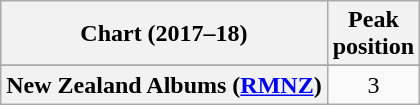<table class="wikitable sortable plainrowheaders" style="text-align:center">
<tr>
<th scope="col">Chart (2017–18)</th>
<th scope="col">Peak<br>position</th>
</tr>
<tr>
</tr>
<tr>
<th scope="row">New Zealand Albums (<a href='#'>RMNZ</a>)</th>
<td>3</td>
</tr>
</table>
